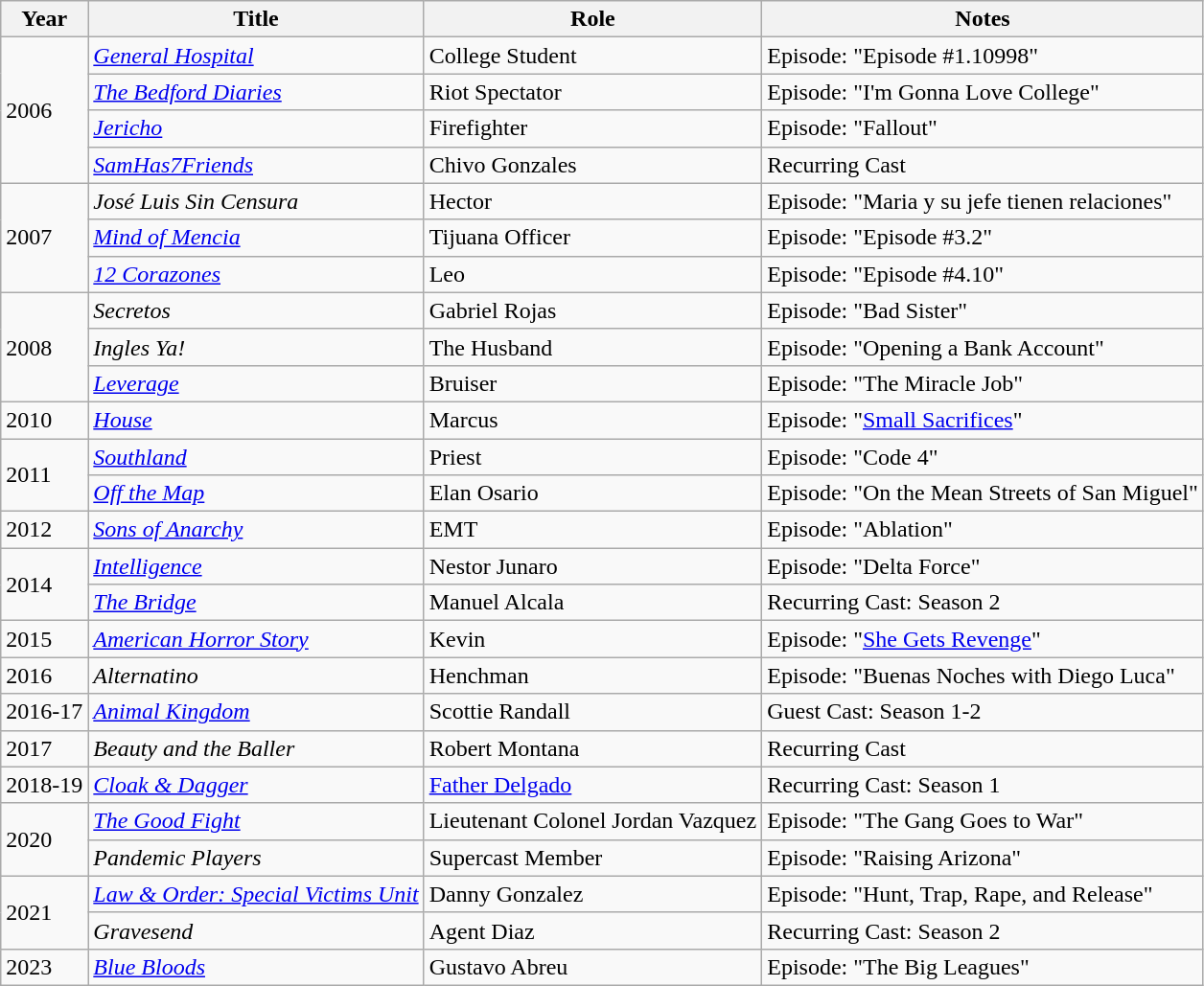<table class="wikitable sortable">
<tr>
<th>Year</th>
<th>Title</th>
<th>Role</th>
<th>Notes</th>
</tr>
<tr>
<td rowspan="4">2006</td>
<td><em><a href='#'>General Hospital</a></em></td>
<td>College Student</td>
<td>Episode: "Episode #1.10998"</td>
</tr>
<tr>
<td><em><a href='#'>The Bedford Diaries</a></em></td>
<td>Riot Spectator</td>
<td>Episode: "I'm Gonna Love College"</td>
</tr>
<tr>
<td><em><a href='#'>Jericho</a></em></td>
<td>Firefighter</td>
<td>Episode: "Fallout"</td>
</tr>
<tr>
<td><em><a href='#'>SamHas7Friends</a></em></td>
<td>Chivo Gonzales</td>
<td>Recurring Cast</td>
</tr>
<tr>
<td rowspan="3">2007</td>
<td><em>José Luis Sin Censura</em></td>
<td>Hector</td>
<td>Episode: "Maria y su jefe tienen relaciones"</td>
</tr>
<tr>
<td><em><a href='#'>Mind of Mencia</a></em></td>
<td>Tijuana Officer</td>
<td>Episode: "Episode #3.2"</td>
</tr>
<tr>
<td><em><a href='#'>12 Corazones</a></em></td>
<td>Leo</td>
<td>Episode: "Episode #4.10"</td>
</tr>
<tr>
<td rowspan="3">2008</td>
<td><em>Secretos</em></td>
<td>Gabriel Rojas</td>
<td>Episode: "Bad Sister"</td>
</tr>
<tr>
<td><em>Ingles Ya!</em></td>
<td>The Husband</td>
<td>Episode: "Opening a Bank Account"</td>
</tr>
<tr>
<td><em><a href='#'>Leverage</a></em></td>
<td>Bruiser</td>
<td>Episode: "The Miracle Job"</td>
</tr>
<tr>
<td>2010</td>
<td><em><a href='#'>House</a></em></td>
<td>Marcus</td>
<td>Episode: "<a href='#'>Small Sacrifices</a>"</td>
</tr>
<tr>
<td rowspan="2">2011</td>
<td><em><a href='#'>Southland</a></em></td>
<td>Priest</td>
<td>Episode: "Code 4"</td>
</tr>
<tr>
<td><em><a href='#'>Off the Map</a></em></td>
<td>Elan Osario</td>
<td>Episode: "On the Mean Streets of San Miguel"</td>
</tr>
<tr>
<td>2012</td>
<td><em><a href='#'>Sons of Anarchy</a></em></td>
<td>EMT</td>
<td>Episode: "Ablation"</td>
</tr>
<tr>
<td rowspan="2">2014</td>
<td><em><a href='#'>Intelligence</a></em></td>
<td>Nestor Junaro</td>
<td>Episode: "Delta Force"</td>
</tr>
<tr>
<td><em><a href='#'>The Bridge</a></em></td>
<td>Manuel Alcala</td>
<td>Recurring Cast: Season 2</td>
</tr>
<tr>
<td>2015</td>
<td><em><a href='#'>American Horror Story</a></em></td>
<td>Kevin</td>
<td>Episode: "<a href='#'>She Gets Revenge</a>"</td>
</tr>
<tr>
<td>2016</td>
<td><em>Alternatino</em></td>
<td>Henchman</td>
<td>Episode: "Buenas Noches with Diego Luca"</td>
</tr>
<tr>
<td>2016-17</td>
<td><em><a href='#'>Animal Kingdom</a></em></td>
<td>Scottie Randall</td>
<td>Guest Cast: Season 1-2</td>
</tr>
<tr>
<td>2017</td>
<td><em>Beauty and the Baller</em></td>
<td>Robert Montana</td>
<td>Recurring Cast</td>
</tr>
<tr>
<td>2018-19</td>
<td><em><a href='#'>Cloak & Dagger</a></em></td>
<td><a href='#'>Father Delgado</a></td>
<td>Recurring Cast: Season 1</td>
</tr>
<tr>
<td rowspan="2">2020</td>
<td><em><a href='#'>The Good Fight</a></em></td>
<td>Lieutenant Colonel Jordan Vazquez</td>
<td>Episode: "The Gang Goes to War"</td>
</tr>
<tr>
<td><em>Pandemic Players</em></td>
<td>Supercast Member</td>
<td>Episode: "Raising Arizona"</td>
</tr>
<tr>
<td rowspan="2">2021</td>
<td><em><a href='#'>Law & Order: Special Victims Unit</a></em></td>
<td>Danny Gonzalez</td>
<td>Episode: "Hunt, Trap, Rape, and Release"</td>
</tr>
<tr>
<td><em>Gravesend</em></td>
<td>Agent Diaz</td>
<td>Recurring Cast: Season 2</td>
</tr>
<tr>
<td>2023</td>
<td><em><a href='#'>Blue Bloods</a></em></td>
<td>Gustavo Abreu</td>
<td>Episode: "The Big Leagues"</td>
</tr>
</table>
